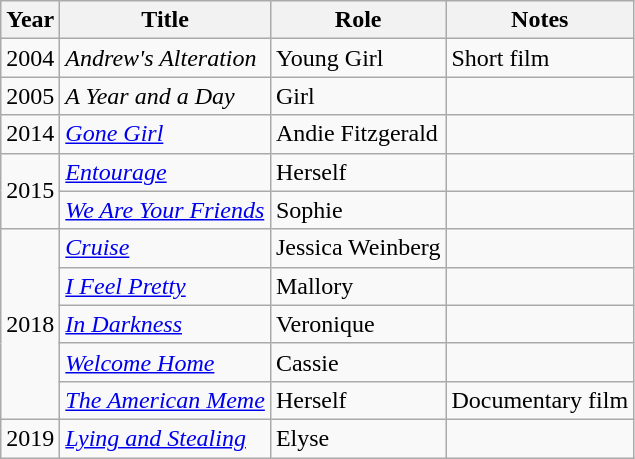<table class="wikitable sortable">
<tr>
<th scope="col">Year</th>
<th scope="col">Title</th>
<th scope="col">Role</th>
<th scope="col" class="unsortable">Notes</th>
</tr>
<tr>
<td scope="row">2004</td>
<td><em>Andrew's Alteration</em></td>
<td>Young Girl</td>
<td>Short film</td>
</tr>
<tr>
<td scope="row">2005</td>
<td><em>A Year and a Day</em></td>
<td>Girl</td>
<td></td>
</tr>
<tr>
<td scope="row">2014</td>
<td><em><a href='#'>Gone Girl</a></em></td>
<td>Andie Fitzgerald</td>
<td></td>
</tr>
<tr>
<td rowspan="2">2015</td>
<td><em><a href='#'>Entourage</a></em></td>
<td>Herself</td>
<td></td>
</tr>
<tr>
<td><em><a href='#'>We Are Your Friends</a></em></td>
<td>Sophie</td>
<td></td>
</tr>
<tr>
<td rowspan="5">2018</td>
<td><em><a href='#'>Cruise</a></em></td>
<td>Jessica Weinberg</td>
<td></td>
</tr>
<tr>
<td><em><a href='#'>I Feel Pretty</a></em></td>
<td>Mallory</td>
<td></td>
</tr>
<tr>
<td><em><a href='#'>In Darkness</a></em></td>
<td>Veronique</td>
<td></td>
</tr>
<tr>
<td><em><a href='#'>Welcome Home</a></em></td>
<td>Cassie</td>
<td></td>
</tr>
<tr>
<td><em><a href='#'>The American Meme</a></em></td>
<td>Herself</td>
<td>Documentary film</td>
</tr>
<tr>
<td scope="row">2019</td>
<td><em><a href='#'>Lying and Stealing</a></em></td>
<td>Elyse</td>
<td></td>
</tr>
</table>
